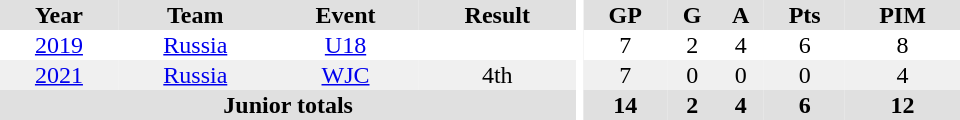<table border="0" cellpadding="1" cellspacing="0" ID="Table3" style="text-align:center; width:40em">
<tr ALIGN="center" bgcolor="#e0e0e0">
<th>Year</th>
<th>Team</th>
<th>Event</th>
<th>Result</th>
<th rowspan="99" bgcolor="#ffffff"></th>
<th>GP</th>
<th>G</th>
<th>A</th>
<th>Pts</th>
<th>PIM</th>
</tr>
<tr>
<td><a href='#'>2019</a></td>
<td><a href='#'>Russia</a></td>
<td><a href='#'>U18</a></td>
<td></td>
<td>7</td>
<td>2</td>
<td>4</td>
<td>6</td>
<td>8</td>
</tr>
<tr bgcolor="#f0f0f0">
<td><a href='#'>2021</a></td>
<td><a href='#'>Russia</a></td>
<td><a href='#'>WJC</a></td>
<td>4th</td>
<td>7</td>
<td>0</td>
<td>0</td>
<td>0</td>
<td>4</td>
</tr>
<tr ALIGN="center" bgcolor="#e0e0e0">
<th colspan=4>Junior totals</th>
<th>14</th>
<th>2</th>
<th>4</th>
<th>6</th>
<th>12</th>
</tr>
</table>
